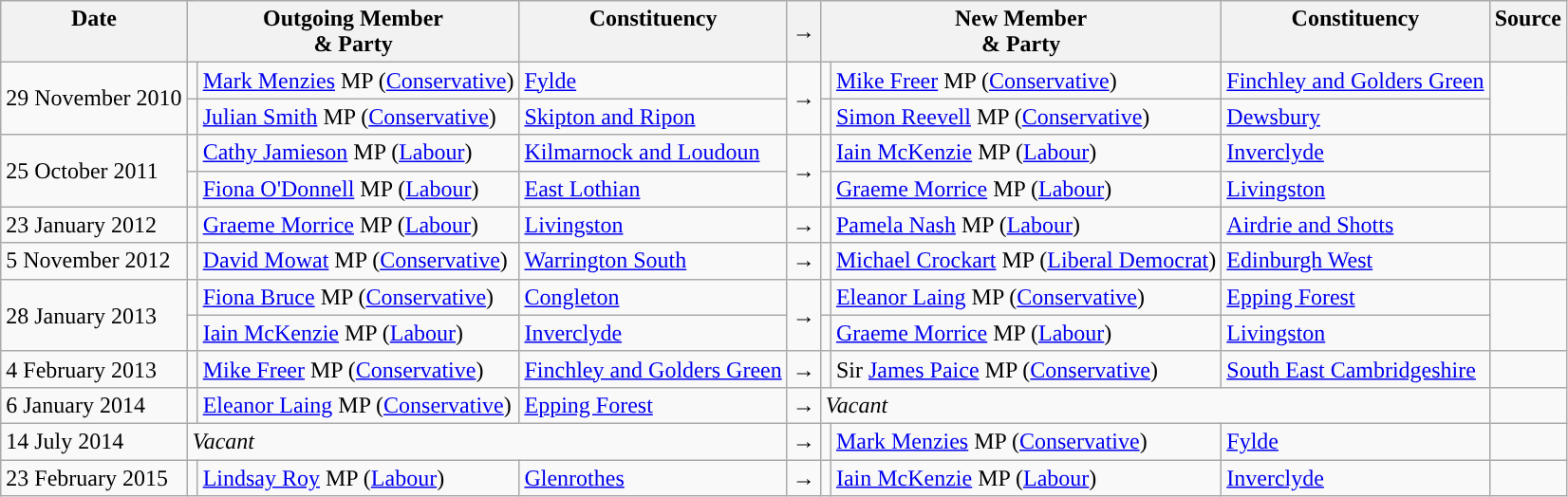<table class="wikitable">
<tr>
<th valign="top">Date</th>
<th colspan="2" valign="top">Outgoing Member<br>& Party</th>
<th valign="top">Constituency</th>
<th>→</th>
<th colspan="2" valign="top">New Member<br>& Party</th>
<th valign="top">Constituency</th>
<th valign="top">Source</th>
</tr>
<tr>
<td rowspan=2 nowrap>29 November 2010</td>
<td style="color:inherit;background:"></td>
<td><a href='#'>Mark Menzies</a> MP (<a href='#'>Conservative</a>)</td>
<td><a href='#'>Fylde</a></td>
<td rowspan=2>→</td>
<td style="color:inherit;background:"></td>
<td><a href='#'>Mike Freer</a> MP (<a href='#'>Conservative</a>)</td>
<td><a href='#'>Finchley and Golders Green</a></td>
<td rowspan=2></td>
</tr>
<tr>
<td style="color:inherit;background:"></td>
<td><a href='#'>Julian Smith</a> MP (<a href='#'>Conservative</a>)</td>
<td><a href='#'>Skipton and Ripon</a></td>
<td style="color:inherit;background:"></td>
<td><a href='#'>Simon Reevell</a> MP (<a href='#'>Conservative</a>)</td>
<td><a href='#'>Dewsbury</a></td>
</tr>
<tr>
<td rowspan=2>25 October 2011</td>
<td style="color:inherit;background:"></td>
<td><a href='#'>Cathy Jamieson</a> MP (<a href='#'>Labour</a>)</td>
<td><a href='#'>Kilmarnock and Loudoun</a></td>
<td rowspan=2>→</td>
<td style="color:inherit;background:"></td>
<td><a href='#'>Iain McKenzie</a> MP (<a href='#'>Labour</a>)</td>
<td><a href='#'>Inverclyde</a></td>
<td rowspan=2></td>
</tr>
<tr>
<td style="color:inherit;background:"></td>
<td><a href='#'>Fiona O'Donnell</a> MP (<a href='#'>Labour</a>)</td>
<td><a href='#'>East Lothian</a></td>
<td style="color:inherit;background:"></td>
<td><a href='#'>Graeme Morrice</a> MP (<a href='#'>Labour</a>)</td>
<td><a href='#'>Livingston</a></td>
</tr>
<tr>
<td>23 January 2012</td>
<td style="color:inherit;background:"></td>
<td><a href='#'>Graeme Morrice</a> MP (<a href='#'>Labour</a>)</td>
<td><a href='#'>Livingston</a></td>
<td>→</td>
<td style="color:inherit;background:"></td>
<td><a href='#'>Pamela Nash</a> MP (<a href='#'>Labour</a>)</td>
<td><a href='#'>Airdrie and Shotts</a></td>
<td></td>
</tr>
<tr>
<td>5 November 2012</td>
<td style="color:inherit;background:"></td>
<td><a href='#'>David Mowat</a> MP (<a href='#'>Conservative</a>)</td>
<td><a href='#'>Warrington South</a></td>
<td>→</td>
<td style="color:inherit;background:"></td>
<td><a href='#'>Michael Crockart</a> MP (<a href='#'>Liberal Democrat</a>)</td>
<td><a href='#'>Edinburgh West</a></td>
<td></td>
</tr>
<tr>
<td rowspan=2>28 January 2013</td>
<td style="color:inherit;background:"></td>
<td><a href='#'>Fiona Bruce</a> MP (<a href='#'>Conservative</a>)</td>
<td><a href='#'>Congleton</a></td>
<td rowspan=2>→</td>
<td style="color:inherit;background:"></td>
<td><a href='#'>Eleanor Laing</a> MP (<a href='#'>Conservative</a>)</td>
<td><a href='#'>Epping Forest</a></td>
<td rowspan=2></td>
</tr>
<tr>
<td style="color:inherit;background:"></td>
<td><a href='#'>Iain McKenzie</a> MP (<a href='#'>Labour</a>)</td>
<td><a href='#'>Inverclyde</a></td>
<td style="color:inherit;background:"></td>
<td><a href='#'>Graeme Morrice</a> MP (<a href='#'>Labour</a>)</td>
<td><a href='#'>Livingston</a></td>
</tr>
<tr>
<td>4 February 2013</td>
<td style="color:inherit;background:"></td>
<td><a href='#'>Mike Freer</a> MP (<a href='#'>Conservative</a>)</td>
<td><a href='#'>Finchley and Golders Green</a></td>
<td>→</td>
<td style="color:inherit;background:"></td>
<td>Sir <a href='#'>James Paice</a> MP (<a href='#'>Conservative</a>)</td>
<td><a href='#'>South East Cambridgeshire</a></td>
<td></td>
</tr>
<tr>
<td>6 January 2014</td>
<td style="color:inherit;background:"></td>
<td><a href='#'>Eleanor Laing</a> MP (<a href='#'>Conservative</a>)</td>
<td><a href='#'>Epping Forest</a></td>
<td>→</td>
<td colspan=3><em>Vacant</em></td>
<td></td>
</tr>
<tr>
<td>14 July 2014</td>
<td colspan=3><em>Vacant</em></td>
<td>→</td>
<td style="color:inherit;background:"></td>
<td><a href='#'>Mark Menzies</a> MP (<a href='#'>Conservative</a>)</td>
<td><a href='#'>Fylde</a></td>
<td></td>
</tr>
<tr>
<td>23 February 2015</td>
<td style="color:inherit;background:"></td>
<td><a href='#'>Lindsay Roy</a> MP (<a href='#'>Labour</a>)</td>
<td><a href='#'>Glenrothes</a></td>
<td>→</td>
<td style="color:inherit;background:"></td>
<td><a href='#'>Iain McKenzie</a> MP (<a href='#'>Labour</a>)</td>
<td><a href='#'>Inverclyde</a></td>
<td></td>
</tr>
</table>
